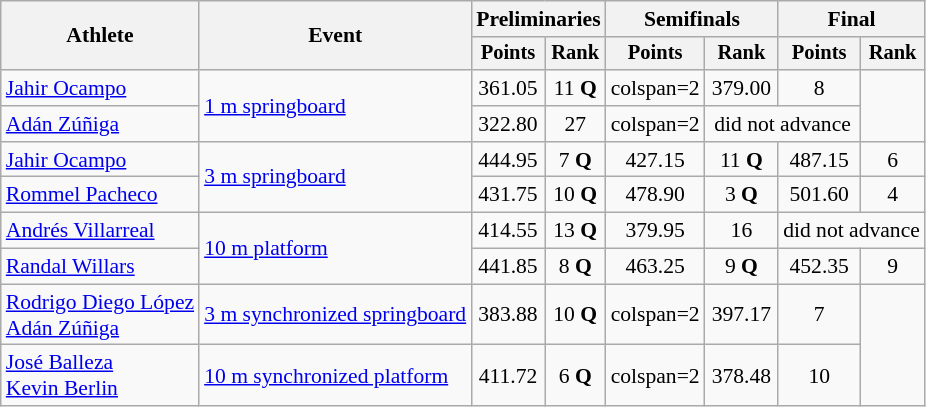<table class=wikitable style="font-size:90%;">
<tr>
<th rowspan="2">Athlete</th>
<th rowspan="2">Event</th>
<th colspan="2">Preliminaries</th>
<th colspan="2">Semifinals</th>
<th colspan="2">Final</th>
</tr>
<tr style="font-size:95%">
<th>Points</th>
<th>Rank</th>
<th>Points</th>
<th>Rank</th>
<th>Points</th>
<th>Rank</th>
</tr>
<tr align=center>
<td align=left><a href='#'>Jahir Ocampo</a></td>
<td align=left rowspan=2><a href='#'>1 m springboard</a></td>
<td>361.05</td>
<td>11 <strong>Q</strong></td>
<td>colspan=2 </td>
<td>379.00</td>
<td>8</td>
</tr>
<tr align=center>
<td align=left><a href='#'>Adán Zúñiga</a></td>
<td>322.80</td>
<td>27</td>
<td>colspan=2 </td>
<td colspan=2>did not advance</td>
</tr>
<tr align=center>
<td align=left><a href='#'>Jahir Ocampo</a></td>
<td align=left rowspan=2><a href='#'>3 m springboard</a></td>
<td>444.95</td>
<td>7 <strong>Q</strong></td>
<td>427.15</td>
<td>11 <strong>Q</strong></td>
<td>487.15</td>
<td>6</td>
</tr>
<tr align=center>
<td align=left><a href='#'>Rommel Pacheco</a></td>
<td>431.75</td>
<td>10 <strong>Q</strong></td>
<td>478.90</td>
<td>3 <strong>Q</strong></td>
<td>501.60</td>
<td>4</td>
</tr>
<tr align=center>
<td align=left><a href='#'>Andrés Villarreal</a></td>
<td align=left rowspan=2><a href='#'>10 m platform</a></td>
<td>414.55</td>
<td>13 <strong>Q</strong></td>
<td>379.95</td>
<td>16</td>
<td colspan=2>did not advance</td>
</tr>
<tr align=center>
<td align=left><a href='#'>Randal Willars</a></td>
<td>441.85</td>
<td>8 <strong>Q</strong></td>
<td>463.25</td>
<td>9 <strong>Q</strong></td>
<td>452.35</td>
<td>9</td>
</tr>
<tr align=center>
<td align=left><a href='#'>Rodrigo Diego López</a><br><a href='#'>Adán Zúñiga</a></td>
<td align=left><a href='#'>3 m synchronized springboard</a></td>
<td>383.88</td>
<td>10 <strong>Q</strong></td>
<td>colspan=2 </td>
<td>397.17</td>
<td>7</td>
</tr>
<tr align=center>
<td align=left><a href='#'>José Balleza</a><br><a href='#'>Kevin Berlin</a></td>
<td align=left><a href='#'>10 m synchronized platform</a></td>
<td>411.72</td>
<td>6 <strong>Q</strong></td>
<td>colspan=2 </td>
<td>378.48</td>
<td>10</td>
</tr>
</table>
